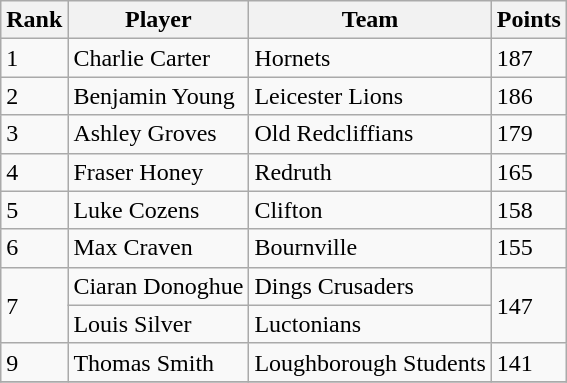<table class="wikitable">
<tr>
<th>Rank</th>
<th>Player</th>
<th>Team</th>
<th>Points</th>
</tr>
<tr>
<td>1</td>
<td>Charlie Carter</td>
<td>Hornets</td>
<td>187</td>
</tr>
<tr>
<td>2</td>
<td>Benjamin Young</td>
<td>Leicester Lions</td>
<td>186</td>
</tr>
<tr>
<td>3</td>
<td>Ashley Groves</td>
<td>Old Redcliffians</td>
<td>179</td>
</tr>
<tr>
<td>4</td>
<td>Fraser Honey</td>
<td>Redruth</td>
<td>165</td>
</tr>
<tr>
<td>5</td>
<td>Luke Cozens</td>
<td>Clifton</td>
<td>158</td>
</tr>
<tr>
<td>6</td>
<td>Max Craven</td>
<td>Bournville</td>
<td>155</td>
</tr>
<tr>
<td rowspan=2>7</td>
<td>Ciaran Donoghue</td>
<td>Dings Crusaders</td>
<td rowspan=2>147</td>
</tr>
<tr>
<td>Louis Silver</td>
<td>Luctonians</td>
</tr>
<tr>
<td>9</td>
<td>Thomas Smith</td>
<td>Loughborough Students</td>
<td>141</td>
</tr>
<tr>
</tr>
</table>
